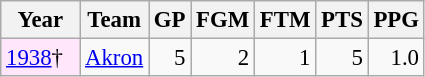<table class="wikitable sortable" style="font-size:95%; text-align:right;">
<tr>
<th>Year</th>
<th>Team</th>
<th>GP</th>
<th>FGM</th>
<th>FTM</th>
<th>PTS</th>
<th>PPG</th>
</tr>
<tr>
<td style="text-align:left;background:#ffe6fa; width:3em;"><a href='#'>1938</a>†</td>
<td style="text-align:left;"><a href='#'>Akron</a></td>
<td>5</td>
<td>2</td>
<td>1</td>
<td>5</td>
<td>1.0</td>
</tr>
</table>
